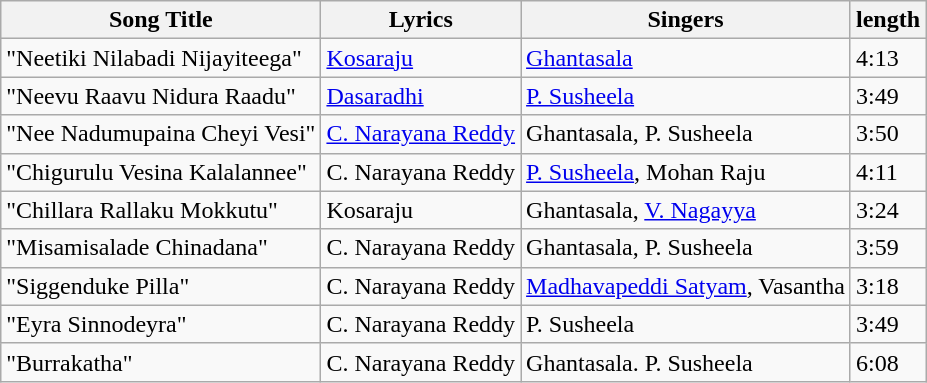<table class="wikitable">
<tr>
<th>Song Title</th>
<th>Lyrics</th>
<th>Singers</th>
<th>length</th>
</tr>
<tr>
<td>"Neetiki Nilabadi Nijayiteega"</td>
<td><a href='#'>Kosaraju</a></td>
<td><a href='#'>Ghantasala</a></td>
<td>4:13</td>
</tr>
<tr>
<td>"Neevu Raavu Nidura Raadu"</td>
<td><a href='#'>Dasaradhi</a></td>
<td><a href='#'>P. Susheela</a></td>
<td>3:49</td>
</tr>
<tr>
<td>"Nee Nadumupaina Cheyi Vesi"</td>
<td><a href='#'>C. Narayana Reddy</a></td>
<td>Ghantasala, P. Susheela</td>
<td>3:50</td>
</tr>
<tr>
<td>"Chigurulu Vesina Kalalannee"</td>
<td>C. Narayana Reddy</td>
<td><a href='#'>P. Susheela</a>, Mohan Raju</td>
<td>4:11</td>
</tr>
<tr>
<td>"Chillara Rallaku Mokkutu"</td>
<td>Kosaraju</td>
<td>Ghantasala, <a href='#'>V. Nagayya</a></td>
<td>3:24</td>
</tr>
<tr>
<td>"Misamisalade Chinadana"</td>
<td>C. Narayana Reddy</td>
<td>Ghantasala, P. Susheela</td>
<td>3:59</td>
</tr>
<tr>
<td>"Siggenduke Pilla"</td>
<td>C. Narayana Reddy</td>
<td><a href='#'>Madhavapeddi Satyam</a>, Vasantha</td>
<td>3:18</td>
</tr>
<tr>
<td>"Eyra Sinnodeyra"</td>
<td>C. Narayana Reddy</td>
<td>P. Susheela</td>
<td>3:49</td>
</tr>
<tr>
<td>"Burrakatha"</td>
<td>C. Narayana Reddy</td>
<td>Ghantasala. P. Susheela</td>
<td>6:08</td>
</tr>
</table>
